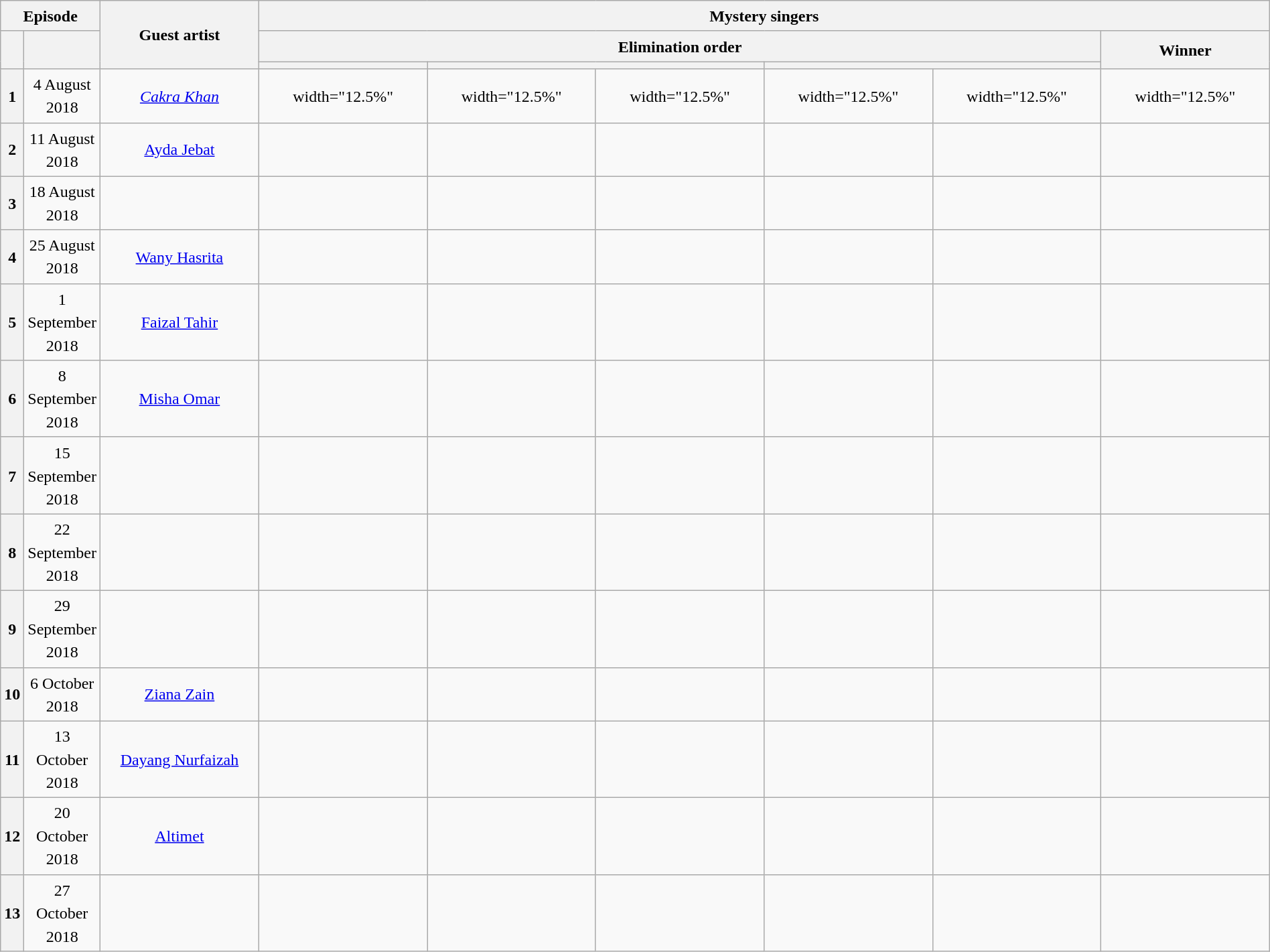<table class="wikitable plainrowheaders mw-collapsible" style="text-align:center; line-height:23px; width:100%;">
<tr>
<th colspan="2" width="1%">Episode</th>
<th rowspan="3" width="12.5%">Guest artist</th>
<th colspan="6">Mystery singers<br></th>
</tr>
<tr>
<th rowspan="2"></th>
<th rowspan="2"></th>
<th colspan="5">Elimination order</th>
<th rowspan="2">Winner</th>
</tr>
<tr>
<th></th>
<th colspan="2"></th>
<th colspan="2"></th>
</tr>
<tr>
<th>1</th>
<td>4 August 2018</td>
<td><em><a href='#'>Cakra Khan</a></em><br></td>
<td>width="12.5%"</td>
<td>width="12.5%" </td>
<td>width="12.5%" </td>
<td>width="12.5%" </td>
<td>width="12.5%" </td>
<td>width="12.5%" </td>
</tr>
<tr>
<th>2</th>
<td>11 August 2018</td>
<td><a href='#'>Ayda Jebat</a><br></td>
<td></td>
<td></td>
<td></td>
<td></td>
<td></td>
<td></td>
</tr>
<tr>
<th>3</th>
<td>18 August 2018</td>
<td></td>
<td></td>
<td></td>
<td></td>
<td></td>
<td></td>
<td></td>
</tr>
<tr>
<th>4</th>
<td>25 August 2018</td>
<td><a href='#'>Wany Hasrita</a><br></td>
<td></td>
<td></td>
<td></td>
<td></td>
<td></td>
<td></td>
</tr>
<tr>
<th>5</th>
<td>1 September 2018</td>
<td><a href='#'>Faizal Tahir</a></td>
<td></td>
<td></td>
<td></td>
<td></td>
<td></td>
<td></td>
</tr>
<tr>
<th>6</th>
<td>8 September 2018</td>
<td><a href='#'>Misha Omar</a></td>
<td></td>
<td></td>
<td></td>
<td></td>
<td></td>
<td></td>
</tr>
<tr>
<th>7</th>
<td>15 September 2018</td>
<td><br></td>
<td></td>
<td></td>
<td></td>
<td></td>
<td></td>
<td></td>
</tr>
<tr>
<th>8</th>
<td>22 September 2018</td>
<td><br></td>
<td></td>
<td></td>
<td></td>
<td></td>
<td></td>
<td></td>
</tr>
<tr>
<th>9</th>
<td>29 September 2018</td>
<td></td>
<td></td>
<td></td>
<td></td>
<td></td>
<td></td>
<td></td>
</tr>
<tr>
<th>10</th>
<td>6 October 2018</td>
<td><a href='#'>Ziana Zain</a></td>
<td></td>
<td></td>
<td></td>
<td></td>
<td></td>
<td></td>
</tr>
<tr>
<th>11</th>
<td>13 October 2018</td>
<td><a href='#'>Dayang Nurfaizah</a><br></td>
<td></td>
<td></td>
<td></td>
<td></td>
<td></td>
<td></td>
</tr>
<tr>
<th>12</th>
<td>20 October 2018</td>
<td><a href='#'>Altimet</a></td>
<td></td>
<td></td>
<td></td>
<td></td>
<td></td>
<td></td>
</tr>
<tr>
<th>13</th>
<td>27 October 2018</td>
<td><br></td>
<td></td>
<td></td>
<td></td>
<td></td>
<td></td>
<td></td>
</tr>
</table>
